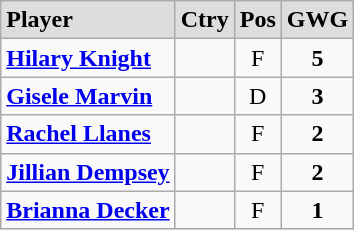<table class="wikitable">
<tr align="center" style="font-weight:bold; background-color:#dddddd;" |>
<td align="left">Player</td>
<td>Ctry</td>
<td>Pos</td>
<td>GWG</td>
</tr>
<tr align="center">
<td align="left"><strong><a href='#'>Hilary Knight</a></strong></td>
<td></td>
<td>F</td>
<td><strong>5</strong></td>
</tr>
<tr align="center">
<td align="left"><strong><a href='#'>Gisele Marvin</a></strong></td>
<td></td>
<td>D</td>
<td><strong>3</strong></td>
</tr>
<tr align="center">
<td align="left"><strong><a href='#'>Rachel Llanes</a></strong></td>
<td></td>
<td>F</td>
<td><strong>2</strong></td>
</tr>
<tr align="center">
<td align="left"><strong><a href='#'>Jillian Dempsey</a></strong></td>
<td></td>
<td>F</td>
<td><strong>2</strong></td>
</tr>
<tr align="center">
<td align="left"><strong><a href='#'>Brianna Decker</a></strong></td>
<td></td>
<td>F</td>
<td><strong>1</strong></td>
</tr>
</table>
